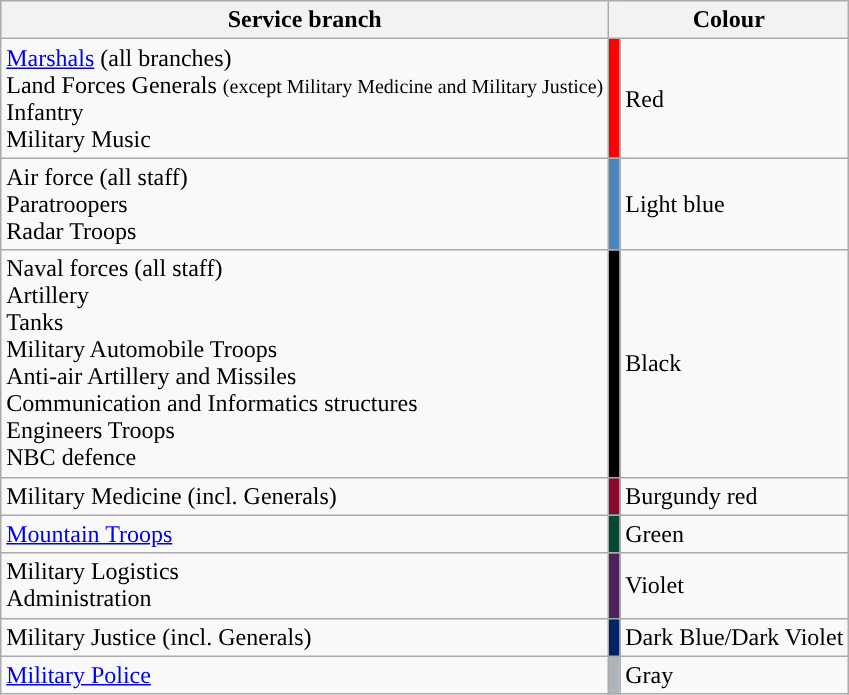<table class="wikitable">
<tr>
<th>Service branch</th>
<th colspan=2>Colour</th>
</tr>
<tr>
<td><a href='#'>Marshals</a> (all branches)<br>Land Forces Generals <small>(except Military Medicine and Military Justice)</small><br>Infantry<br>Military Music</td>
<td style="background:red;"></td>
<td>Red</td>
</tr>
<tr>
<td>Air force (all staff)<br>Paratroopers<br>Radar Troops</td>
<td style="background:#4a86bb;;"></td>
<td>Light blue</td>
</tr>
<tr>
<td>Naval forces (all staff)<br>Artillery<br>Tanks<br>Military Automobile Troops<br>Anti-air Artillery and Missiles<br>Communication and Informatics structures<br>Engineers Troops<br>NBC defence</td>
<td style="background:black;"></td>
<td>Black</td>
</tr>
<tr>
<td>Military Medicine (incl. Generals)</td>
<td style="background:#870a2a;"></td>
<td>Burgundy red</td>
</tr>
<tr>
<td><a href='#'>Mountain Troops</a></td>
<td style="background:#064830;"></td>
<td>Green</td>
</tr>
<tr>
<td>Military Logistics<br>Administration</td>
<td style="background:#4d2159;"></td>
<td>Violet</td>
</tr>
<tr>
<td>Military Justice (incl. Generals)</td>
<td style="background:#002366;"></td>
<td>Dark Blue/Dark Violet</td>
</tr>
<tr>
<td><a href='#'>Military Police</a></td>
<td style="background:#adb4ba;"></td>
<td>Gray</td>
</tr>
</table>
